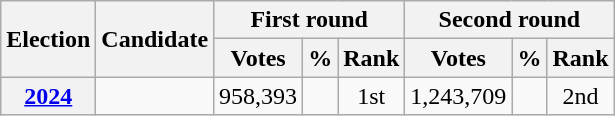<table class=wikitable style=text-align:center>
<tr>
<th rowspan="2">Election</th>
<th rowspan="2">Candidate</th>
<th colspan="3">First round</th>
<th colspan="3">Second round</th>
</tr>
<tr>
<th>Votes</th>
<th>%</th>
<th>Rank</th>
<th>Votes</th>
<th>%</th>
<th>Rank</th>
</tr>
<tr>
<th><a href='#'>2024</a></th>
<td></td>
<td>958,393</td>
<td></td>
<td>1st</td>
<td>1,243,709</td>
<td></td>
<td>2nd</td>
</tr>
</table>
